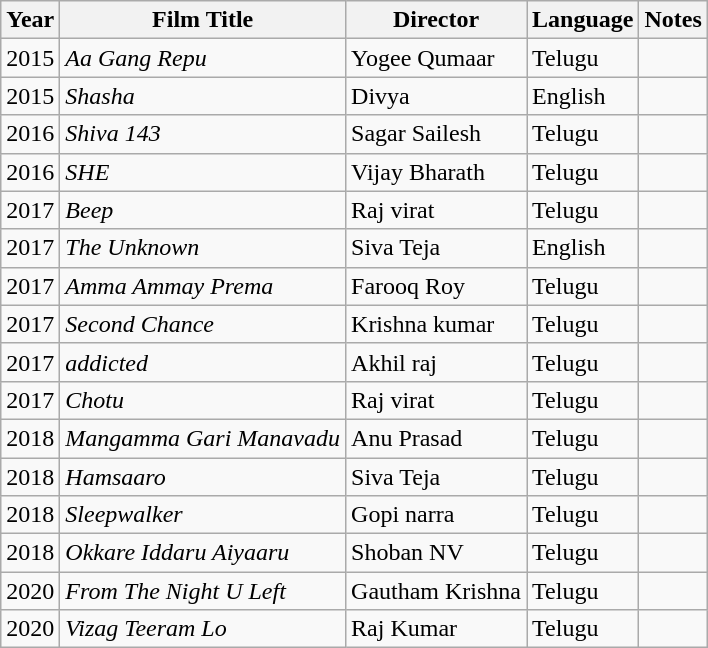<table class="wikitable">
<tr>
<th>Year</th>
<th>Film Title</th>
<th>Director</th>
<th>Language</th>
<th>Notes</th>
</tr>
<tr>
<td>2015</td>
<td><em>Aa Gang Repu</em></td>
<td>Yogee Qumaar</td>
<td>Telugu</td>
<td></td>
</tr>
<tr>
<td>2015</td>
<td><em>Shasha</em></td>
<td>Divya</td>
<td>English</td>
<td></td>
</tr>
<tr>
<td>2016</td>
<td><em>Shiva 143</em></td>
<td>Sagar Sailesh</td>
<td>Telugu</td>
<td></td>
</tr>
<tr>
<td>2016</td>
<td><em>SHE</em></td>
<td>Vijay Bharath</td>
<td>Telugu</td>
<td></td>
</tr>
<tr>
<td>2017</td>
<td><em>Beep</em></td>
<td>Raj virat</td>
<td>Telugu</td>
<td></td>
</tr>
<tr>
<td>2017</td>
<td><em>The Unknown</em></td>
<td>Siva Teja</td>
<td>English</td>
<td></td>
</tr>
<tr>
<td>2017</td>
<td><em>Amma Ammay Prema</em></td>
<td>Farooq Roy</td>
<td>Telugu</td>
<td></td>
</tr>
<tr>
<td>2017</td>
<td><em>Second Chance</em></td>
<td>Krishna kumar</td>
<td>Telugu</td>
<td></td>
</tr>
<tr>
<td>2017</td>
<td><em>addicted</em></td>
<td>Akhil raj</td>
<td>Telugu</td>
<td></td>
</tr>
<tr>
<td>2017</td>
<td><em>Chotu</em></td>
<td>Raj virat</td>
<td>Telugu</td>
<td></td>
</tr>
<tr>
<td>2018</td>
<td><em>Mangamma Gari Manavadu</em></td>
<td>Anu Prasad</td>
<td>Telugu</td>
<td></td>
</tr>
<tr>
<td>2018</td>
<td><em>Hamsaaro</em></td>
<td>Siva Teja</td>
<td>Telugu</td>
<td></td>
</tr>
<tr>
<td>2018</td>
<td><em>Sleepwalker</em></td>
<td>Gopi narra</td>
<td>Telugu</td>
<td></td>
</tr>
<tr>
<td>2018</td>
<td><em>Okkare Iddaru Aiyaaru</em></td>
<td>Shoban NV</td>
<td>Telugu</td>
<td></td>
</tr>
<tr>
<td>2020</td>
<td><em>From The Night U Left</em></td>
<td>Gautham Krishna</td>
<td>Telugu</td>
<td></td>
</tr>
<tr>
<td>2020</td>
<td><em>Vizag Teeram Lo</em></td>
<td>Raj Kumar</td>
<td>Telugu</td>
<td></td>
</tr>
</table>
